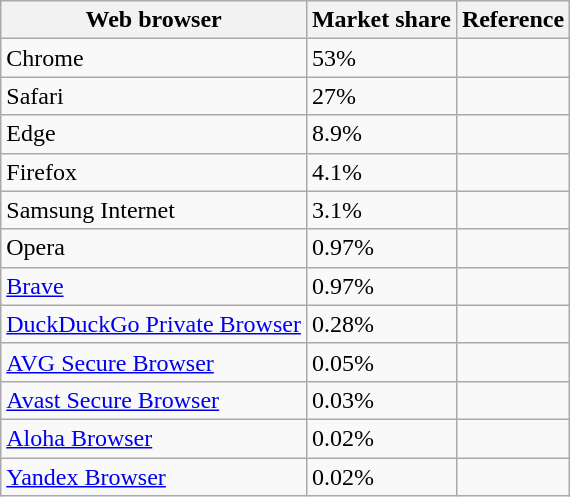<table class="wikitable sortable">
<tr>
<th>Web browser</th>
<th>Market share</th>
<th>Reference</th>
</tr>
<tr>
<td>Chrome</td>
<td>53%</td>
<td></td>
</tr>
<tr>
<td>Safari</td>
<td>27%</td>
<td></td>
</tr>
<tr>
<td>Edge</td>
<td>8.9%</td>
<td></td>
</tr>
<tr>
<td>Firefox</td>
<td>4.1%</td>
<td></td>
</tr>
<tr>
<td>Samsung Internet</td>
<td>3.1%</td>
<td></td>
</tr>
<tr>
<td>Opera</td>
<td>0.97%</td>
<td></td>
</tr>
<tr>
<td><a href='#'>Brave</a></td>
<td>0.97%</td>
<td></td>
</tr>
<tr>
<td><a href='#'>DuckDuckGo Private Browser</a></td>
<td>0.28%</td>
<td></td>
</tr>
<tr>
<td><a href='#'>AVG Secure Browser</a></td>
<td>0.05%</td>
<td></td>
</tr>
<tr>
<td><a href='#'>Avast Secure Browser</a></td>
<td>0.03%</td>
<td></td>
</tr>
<tr>
<td><a href='#'>Aloha Browser</a></td>
<td>0.02%</td>
<td></td>
</tr>
<tr>
<td><a href='#'>Yandex Browser</a></td>
<td>0.02%</td>
<td></td>
</tr>
</table>
